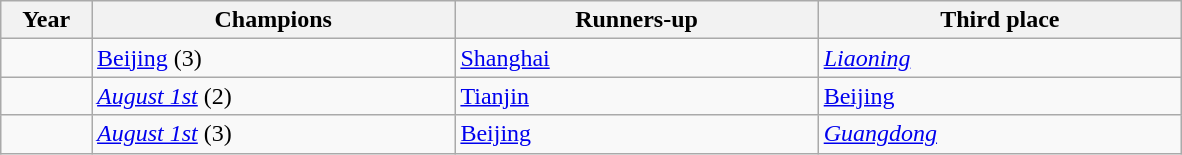<table class="wikitable">
<tr>
<th style="width:5%;">Year</th>
<th style="width:20%;">Champions</th>
<th style="width:20%;">Runners-up</th>
<th style="width:20%;">Third place</th>
</tr>
<tr>
<td></td>
<td><a href='#'>Beijing</a> (3)</td>
<td><a href='#'>Shanghai</a></td>
<td><em><a href='#'>Liaoning</a></em></td>
</tr>
<tr>
<td></td>
<td><em><a href='#'>August 1st</a></em> (2)</td>
<td><a href='#'>Tianjin</a></td>
<td><a href='#'>Beijing</a></td>
</tr>
<tr>
<td></td>
<td><em><a href='#'>August 1st</a></em> (3)</td>
<td><a href='#'>Beijing</a></td>
<td><em><a href='#'>Guangdong</a></em></td>
</tr>
</table>
